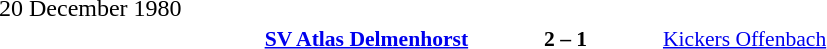<table width=100% cellspacing=1>
<tr>
<th width=25%></th>
<th width=10%></th>
<th width=25%></th>
<th></th>
</tr>
<tr>
<td>20 December 1980</td>
</tr>
<tr style=font-size:90%>
<td align=right><strong><a href='#'>SV Atlas Delmenhorst</a></strong></td>
<td align=center><strong>2 – 1</strong></td>
<td><a href='#'>Kickers Offenbach</a></td>
</tr>
</table>
